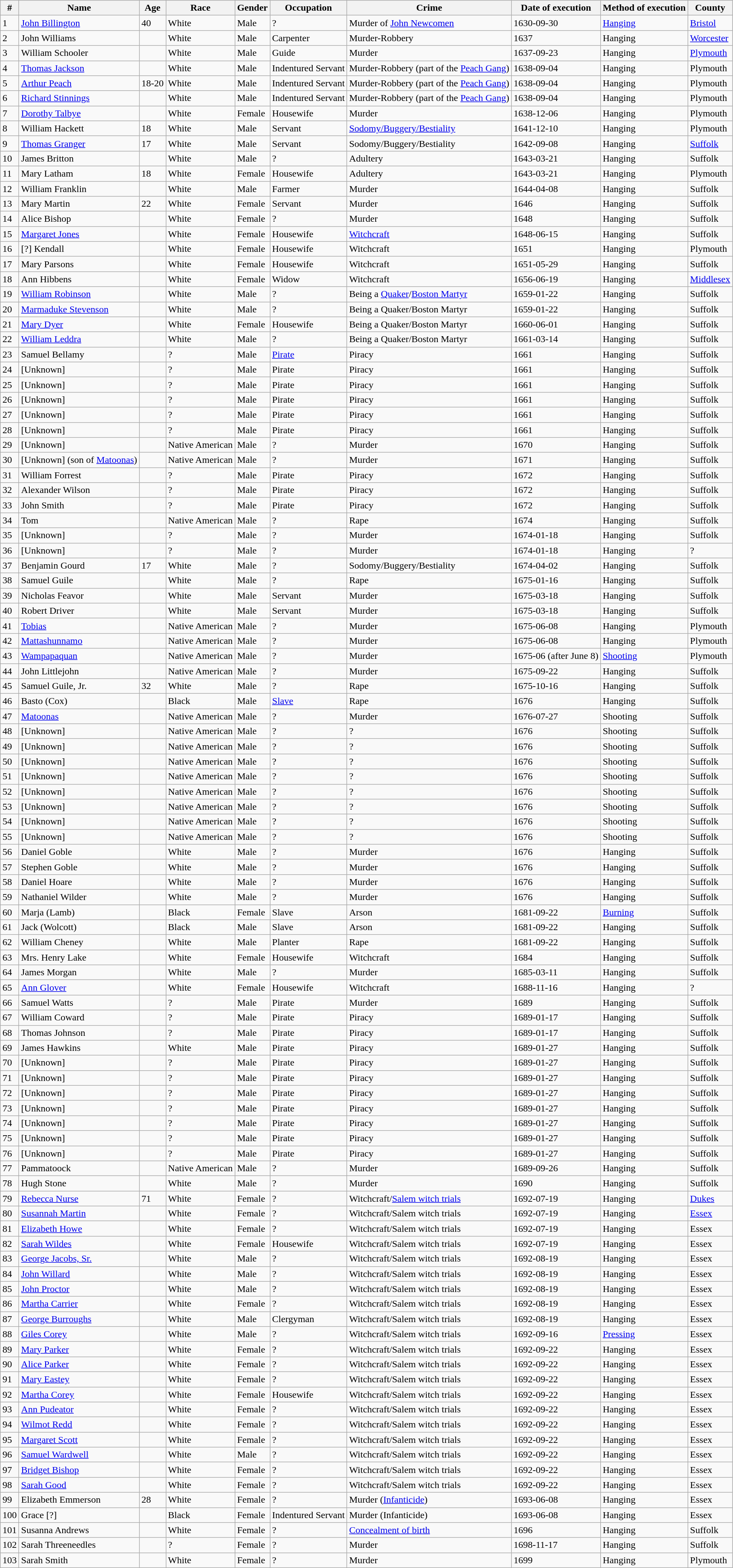<table class="wikitable sortable mw-collapsible">
<tr>
<th>#</th>
<th>Name</th>
<th>Age</th>
<th>Race</th>
<th>Gender</th>
<th>Occupation</th>
<th>Crime</th>
<th>Date of execution</th>
<th>Method of execution</th>
<th>County</th>
</tr>
<tr>
<td>1</td>
<td><a href='#'>John Billington</a></td>
<td>40</td>
<td>White</td>
<td>Male</td>
<td>?</td>
<td>Murder of <a href='#'>John Newcomen</a></td>
<td>1630-09-30</td>
<td><a href='#'>Hanging</a></td>
<td><a href='#'>Bristol</a></td>
</tr>
<tr>
<td>2</td>
<td>John Williams</td>
<td></td>
<td>White</td>
<td>Male</td>
<td>Carpenter</td>
<td>Murder-Robbery</td>
<td>1637</td>
<td>Hanging</td>
<td><a href='#'>Worcester</a></td>
</tr>
<tr>
<td>3</td>
<td>William Schooler</td>
<td></td>
<td>White</td>
<td>Male</td>
<td>Guide</td>
<td>Murder</td>
<td>1637-09-23</td>
<td>Hanging</td>
<td><a href='#'>Plymouth</a></td>
</tr>
<tr>
<td>4</td>
<td><a href='#'>Thomas Jackson</a></td>
<td></td>
<td>White</td>
<td>Male</td>
<td>Indentured Servant</td>
<td>Murder-Robbery (part of the <a href='#'>Peach Gang</a>)</td>
<td>1638-09-04</td>
<td>Hanging</td>
<td>Plymouth</td>
</tr>
<tr>
<td>5</td>
<td><a href='#'>Arthur Peach</a></td>
<td>18-20</td>
<td>White</td>
<td>Male</td>
<td>Indentured Servant</td>
<td>Murder-Robbery (part of the <a href='#'>Peach Gang</a>)</td>
<td>1638-09-04</td>
<td>Hanging</td>
<td>Plymouth</td>
</tr>
<tr>
<td>6</td>
<td><a href='#'>Richard Stinnings</a></td>
<td></td>
<td>White</td>
<td>Male</td>
<td>Indentured Servant</td>
<td>Murder-Robbery (part of the <a href='#'>Peach Gang</a>)</td>
<td>1638-09-04</td>
<td>Hanging</td>
<td>Plymouth</td>
</tr>
<tr>
<td>7</td>
<td><a href='#'>Dorothy Talbye</a></td>
<td></td>
<td>White</td>
<td>Female</td>
<td>Housewife</td>
<td>Murder</td>
<td>1638-12-06</td>
<td>Hanging</td>
<td>Plymouth</td>
</tr>
<tr>
<td>8</td>
<td>William Hackett</td>
<td>18</td>
<td>White</td>
<td>Male</td>
<td>Servant</td>
<td><a href='#'>Sodomy/Buggery/Bestiality</a></td>
<td>1641-12-10</td>
<td>Hanging</td>
<td>Plymouth</td>
</tr>
<tr>
<td>9</td>
<td><a href='#'>Thomas Granger</a></td>
<td>17</td>
<td>White</td>
<td>Male</td>
<td>Servant</td>
<td>Sodomy/Buggery/Bestiality</td>
<td>1642-09-08</td>
<td>Hanging</td>
<td><a href='#'>Suffolk</a></td>
</tr>
<tr>
<td>10</td>
<td>James Britton</td>
<td></td>
<td>White</td>
<td>Male</td>
<td>?</td>
<td>Adultery</td>
<td>1643-03-21</td>
<td>Hanging</td>
<td>Suffolk</td>
</tr>
<tr>
<td>11</td>
<td>Mary Latham</td>
<td>18</td>
<td>White</td>
<td>Female</td>
<td>Housewife</td>
<td>Adultery</td>
<td>1643-03-21</td>
<td>Hanging</td>
<td>Plymouth</td>
</tr>
<tr>
<td>12</td>
<td>William Franklin</td>
<td></td>
<td>White</td>
<td>Male</td>
<td>Farmer</td>
<td>Murder</td>
<td>1644-04-08</td>
<td>Hanging</td>
<td>Suffolk</td>
</tr>
<tr>
<td>13</td>
<td>Mary Martin</td>
<td>22</td>
<td>White</td>
<td>Female</td>
<td>Servant</td>
<td>Murder</td>
<td>1646</td>
<td>Hanging</td>
<td>Suffolk</td>
</tr>
<tr>
<td>14</td>
<td>Alice Bishop</td>
<td></td>
<td>White</td>
<td>Female</td>
<td>?</td>
<td>Murder</td>
<td>1648</td>
<td>Hanging</td>
<td>Suffolk</td>
</tr>
<tr>
<td>15</td>
<td><a href='#'>Margaret Jones</a></td>
<td></td>
<td>White</td>
<td>Female</td>
<td>Housewife</td>
<td><a href='#'>Witchcraft</a></td>
<td>1648-06-15</td>
<td>Hanging</td>
<td>Suffolk</td>
</tr>
<tr>
<td>16</td>
<td>[?] Kendall</td>
<td></td>
<td>White</td>
<td>Female</td>
<td>Housewife</td>
<td>Witchcraft</td>
<td>1651</td>
<td>Hanging</td>
<td>Plymouth</td>
</tr>
<tr>
<td>17</td>
<td>Mary Parsons</td>
<td></td>
<td>White</td>
<td>Female</td>
<td>Housewife</td>
<td>Witchcraft</td>
<td>1651-05-29</td>
<td>Hanging</td>
<td>Suffolk</td>
</tr>
<tr>
<td>18</td>
<td>Ann Hibbens</td>
<td></td>
<td>White</td>
<td>Female</td>
<td>Widow</td>
<td>Witchcraft</td>
<td>1656-06-19</td>
<td>Hanging</td>
<td><a href='#'>Middlesex</a></td>
</tr>
<tr>
<td>19</td>
<td><a href='#'>William Robinson</a></td>
<td></td>
<td>White</td>
<td>Male</td>
<td>?</td>
<td>Being a <a href='#'>Quaker</a>/<a href='#'>Boston Martyr</a></td>
<td>1659-01-22</td>
<td>Hanging</td>
<td>Suffolk</td>
</tr>
<tr>
<td>20</td>
<td><a href='#'>Marmaduke Stevenson</a></td>
<td></td>
<td>White</td>
<td>Male</td>
<td>?</td>
<td>Being a Quaker/Boston Martyr</td>
<td>1659-01-22</td>
<td>Hanging</td>
<td>Suffolk</td>
</tr>
<tr>
<td>21</td>
<td><a href='#'>Mary Dyer</a></td>
<td></td>
<td>White</td>
<td>Female</td>
<td>Housewife</td>
<td>Being a Quaker/Boston Martyr</td>
<td>1660-06-01</td>
<td>Hanging</td>
<td>Suffolk</td>
</tr>
<tr>
<td>22</td>
<td><a href='#'>William Leddra</a></td>
<td></td>
<td>White</td>
<td>Male</td>
<td>?</td>
<td>Being a Quaker/Boston Martyr</td>
<td>1661-03-14</td>
<td>Hanging</td>
<td>Suffolk</td>
</tr>
<tr>
<td>23</td>
<td>Samuel Bellamy</td>
<td></td>
<td>?</td>
<td>Male</td>
<td><a href='#'>Pirate</a></td>
<td>Piracy</td>
<td>1661</td>
<td>Hanging</td>
<td>Suffolk</td>
</tr>
<tr>
<td>24</td>
<td>[Unknown]</td>
<td></td>
<td>?</td>
<td>Male</td>
<td>Pirate</td>
<td>Piracy</td>
<td>1661</td>
<td>Hanging</td>
<td>Suffolk</td>
</tr>
<tr>
<td>25</td>
<td>[Unknown]</td>
<td></td>
<td>?</td>
<td>Male</td>
<td>Pirate</td>
<td>Piracy</td>
<td>1661</td>
<td>Hanging</td>
<td>Suffolk</td>
</tr>
<tr>
<td>26</td>
<td>[Unknown]</td>
<td></td>
<td>?</td>
<td>Male</td>
<td>Pirate</td>
<td>Piracy</td>
<td>1661</td>
<td>Hanging</td>
<td>Suffolk</td>
</tr>
<tr>
<td>27</td>
<td>[Unknown]</td>
<td></td>
<td>?</td>
<td>Male</td>
<td>Pirate</td>
<td>Piracy</td>
<td>1661</td>
<td>Hanging</td>
<td>Suffolk</td>
</tr>
<tr>
<td>28</td>
<td>[Unknown]</td>
<td></td>
<td>?</td>
<td>Male</td>
<td>Pirate</td>
<td>Piracy</td>
<td>1661</td>
<td>Hanging</td>
<td>Suffolk</td>
</tr>
<tr>
<td>29</td>
<td>[Unknown]</td>
<td></td>
<td>Native American</td>
<td>Male</td>
<td>?</td>
<td>Murder</td>
<td>1670</td>
<td>Hanging</td>
<td>Suffolk</td>
</tr>
<tr>
<td>30</td>
<td>[Unknown] (son of <a href='#'>Matoonas</a>)</td>
<td></td>
<td>Native American</td>
<td>Male</td>
<td>?</td>
<td>Murder</td>
<td>1671</td>
<td>Hanging</td>
<td>Suffolk</td>
</tr>
<tr>
<td>31</td>
<td>William Forrest</td>
<td></td>
<td>?</td>
<td>Male</td>
<td>Pirate</td>
<td>Piracy</td>
<td>1672</td>
<td>Hanging</td>
<td>Suffolk</td>
</tr>
<tr>
<td>32</td>
<td>Alexander Wilson</td>
<td></td>
<td>?</td>
<td>Male</td>
<td>Pirate</td>
<td>Piracy</td>
<td>1672</td>
<td>Hanging</td>
<td>Suffolk</td>
</tr>
<tr>
<td>33</td>
<td>John Smith</td>
<td></td>
<td>?</td>
<td>Male</td>
<td>Pirate</td>
<td>Piracy</td>
<td>1672</td>
<td>Hanging</td>
<td>Suffolk</td>
</tr>
<tr>
<td>34</td>
<td>Tom</td>
<td></td>
<td>Native American</td>
<td>Male</td>
<td>?</td>
<td>Rape</td>
<td>1674</td>
<td>Hanging</td>
<td>Suffolk</td>
</tr>
<tr>
<td>35</td>
<td>[Unknown]</td>
<td></td>
<td>?</td>
<td>Male</td>
<td>?</td>
<td>Murder</td>
<td>1674-01-18</td>
<td>Hanging</td>
<td>Suffolk</td>
</tr>
<tr>
<td>36</td>
<td>[Unknown]</td>
<td></td>
<td>?</td>
<td>Male</td>
<td>?</td>
<td>Murder</td>
<td>1674-01-18</td>
<td>Hanging</td>
<td>?</td>
</tr>
<tr>
<td>37</td>
<td>Benjamin Gourd</td>
<td>17</td>
<td>White</td>
<td>Male</td>
<td>?</td>
<td>Sodomy/Buggery/Bestiality</td>
<td>1674-04-02</td>
<td>Hanging</td>
<td>Suffolk</td>
</tr>
<tr>
<td>38</td>
<td>Samuel Guile</td>
<td></td>
<td>White</td>
<td>Male</td>
<td>?</td>
<td>Rape</td>
<td>1675-01-16</td>
<td>Hanging</td>
<td>Suffolk</td>
</tr>
<tr>
<td>39</td>
<td>Nicholas Feavor</td>
<td></td>
<td>White</td>
<td>Male</td>
<td>Servant</td>
<td>Murder</td>
<td>1675-03-18</td>
<td>Hanging</td>
<td>Suffolk</td>
</tr>
<tr>
<td>40</td>
<td>Robert Driver</td>
<td></td>
<td>White</td>
<td>Male</td>
<td>Servant</td>
<td>Murder</td>
<td>1675-03-18</td>
<td>Hanging</td>
<td>Suffolk</td>
</tr>
<tr>
<td>41</td>
<td><a href='#'>Tobias</a></td>
<td></td>
<td>Native American</td>
<td>Male</td>
<td>?</td>
<td>Murder</td>
<td>1675-06-08</td>
<td>Hanging</td>
<td>Plymouth</td>
</tr>
<tr>
<td>42</td>
<td><a href='#'>Mattashunnamo</a></td>
<td></td>
<td>Native American</td>
<td>Male</td>
<td>?</td>
<td>Murder</td>
<td>1675-06-08</td>
<td>Hanging</td>
<td>Plymouth</td>
</tr>
<tr>
<td>43</td>
<td><a href='#'>Wampapaquan</a></td>
<td></td>
<td>Native American</td>
<td>Male</td>
<td>?</td>
<td>Murder</td>
<td>1675-06 (after June 8)</td>
<td><a href='#'>Shooting</a></td>
<td>Plymouth</td>
</tr>
<tr>
<td>44</td>
<td>John Littlejohn</td>
<td></td>
<td>Native American</td>
<td>Male</td>
<td>?</td>
<td>Murder</td>
<td>1675-09-22</td>
<td>Hanging</td>
<td>Suffolk</td>
</tr>
<tr>
<td>45</td>
<td>Samuel Guile, Jr.</td>
<td>32</td>
<td>White</td>
<td>Male</td>
<td>?</td>
<td>Rape</td>
<td>1675-10-16</td>
<td>Hanging</td>
<td>Suffolk</td>
</tr>
<tr>
<td>46</td>
<td>Basto (Cox)</td>
<td></td>
<td>Black</td>
<td>Male</td>
<td><a href='#'>Slave</a></td>
<td>Rape</td>
<td>1676</td>
<td>Hanging</td>
<td>Suffolk</td>
</tr>
<tr>
<td>47</td>
<td><a href='#'>Matoonas</a></td>
<td></td>
<td>Native American</td>
<td>Male</td>
<td>?</td>
<td>Murder</td>
<td>1676-07-27</td>
<td>Shooting</td>
<td>Suffolk</td>
</tr>
<tr>
<td>48</td>
<td>[Unknown]</td>
<td></td>
<td>Native American</td>
<td>Male</td>
<td>?</td>
<td>?</td>
<td>1676</td>
<td>Shooting</td>
<td>Suffolk</td>
</tr>
<tr>
<td>49</td>
<td>[Unknown]</td>
<td></td>
<td>Native American</td>
<td>Male</td>
<td>?</td>
<td>?</td>
<td>1676</td>
<td>Shooting</td>
<td>Suffolk</td>
</tr>
<tr>
<td>50</td>
<td>[Unknown]</td>
<td></td>
<td>Native American</td>
<td>Male</td>
<td>?</td>
<td>?</td>
<td>1676</td>
<td>Shooting</td>
<td>Suffolk</td>
</tr>
<tr>
<td>51</td>
<td>[Unknown]</td>
<td></td>
<td>Native American</td>
<td>Male</td>
<td>?</td>
<td>?</td>
<td>1676</td>
<td>Shooting</td>
<td>Suffolk</td>
</tr>
<tr>
<td>52</td>
<td>[Unknown]</td>
<td></td>
<td>Native American</td>
<td>Male</td>
<td>?</td>
<td>?</td>
<td>1676</td>
<td>Shooting</td>
<td>Suffolk</td>
</tr>
<tr>
<td>53</td>
<td>[Unknown]</td>
<td></td>
<td>Native American</td>
<td>Male</td>
<td>?</td>
<td>?</td>
<td>1676</td>
<td>Shooting</td>
<td>Suffolk</td>
</tr>
<tr>
<td>54</td>
<td>[Unknown]</td>
<td></td>
<td>Native American</td>
<td>Male</td>
<td>?</td>
<td>?</td>
<td>1676</td>
<td>Shooting</td>
<td>Suffolk</td>
</tr>
<tr>
<td>55</td>
<td>[Unknown]</td>
<td></td>
<td>Native American</td>
<td>Male</td>
<td>?</td>
<td>?</td>
<td>1676</td>
<td>Shooting</td>
<td>Suffolk</td>
</tr>
<tr>
<td>56</td>
<td>Daniel Goble</td>
<td></td>
<td>White</td>
<td>Male</td>
<td>?</td>
<td>Murder</td>
<td>1676</td>
<td>Hanging</td>
<td>Suffolk</td>
</tr>
<tr>
<td>57</td>
<td>Stephen Goble</td>
<td></td>
<td>White</td>
<td>Male</td>
<td>?</td>
<td>Murder</td>
<td>1676</td>
<td>Hanging</td>
<td>Suffolk</td>
</tr>
<tr>
<td>58</td>
<td>Daniel Hoare</td>
<td></td>
<td>White</td>
<td>Male</td>
<td>?</td>
<td>Murder</td>
<td>1676</td>
<td>Hanging</td>
<td>Suffolk</td>
</tr>
<tr>
<td>59</td>
<td>Nathaniel Wilder</td>
<td></td>
<td>White</td>
<td>Male</td>
<td>?</td>
<td>Murder</td>
<td>1676</td>
<td>Hanging</td>
<td>Suffolk</td>
</tr>
<tr>
<td>60</td>
<td>Marja (Lamb)</td>
<td></td>
<td>Black</td>
<td>Female</td>
<td>Slave</td>
<td>Arson</td>
<td>1681-09-22</td>
<td><a href='#'>Burning</a></td>
<td>Suffolk</td>
</tr>
<tr>
<td>61</td>
<td>Jack (Wolcott)</td>
<td></td>
<td>Black</td>
<td>Male</td>
<td>Slave</td>
<td>Arson</td>
<td>1681-09-22</td>
<td>Hanging</td>
<td>Suffolk</td>
</tr>
<tr>
<td>62</td>
<td>William Cheney</td>
<td></td>
<td>White</td>
<td>Male</td>
<td>Planter</td>
<td>Rape</td>
<td>1681-09-22</td>
<td>Hanging</td>
<td>Suffolk</td>
</tr>
<tr>
<td>63</td>
<td>Mrs. Henry Lake</td>
<td></td>
<td>White</td>
<td>Female</td>
<td>Housewife</td>
<td>Witchcraft</td>
<td>1684</td>
<td>Hanging</td>
<td>Suffolk</td>
</tr>
<tr>
<td>64</td>
<td>James Morgan</td>
<td></td>
<td>White</td>
<td>Male</td>
<td>?</td>
<td>Murder</td>
<td>1685-03-11</td>
<td>Hanging</td>
<td>Suffolk</td>
</tr>
<tr>
<td>65</td>
<td><a href='#'>Ann Glover</a></td>
<td></td>
<td>White</td>
<td>Female</td>
<td>Housewife</td>
<td>Witchcraft</td>
<td>1688-11-16</td>
<td>Hanging</td>
<td>?</td>
</tr>
<tr>
<td>66</td>
<td>Samuel Watts</td>
<td></td>
<td>?</td>
<td>Male</td>
<td>Pirate</td>
<td>Murder</td>
<td>1689</td>
<td>Hanging</td>
<td>Suffolk</td>
</tr>
<tr>
<td>67</td>
<td>William Coward</td>
<td></td>
<td>?</td>
<td>Male</td>
<td>Pirate</td>
<td>Piracy</td>
<td>1689-01-17</td>
<td>Hanging</td>
<td>Suffolk</td>
</tr>
<tr>
<td>68</td>
<td>Thomas Johnson</td>
<td></td>
<td>?</td>
<td>Male</td>
<td>Pirate</td>
<td>Piracy</td>
<td>1689-01-17</td>
<td>Hanging</td>
<td>Suffolk</td>
</tr>
<tr>
<td>69</td>
<td>James Hawkins</td>
<td></td>
<td>White</td>
<td>Male</td>
<td>Pirate</td>
<td>Piracy</td>
<td>1689-01-27</td>
<td>Hanging</td>
<td>Suffolk</td>
</tr>
<tr>
<td>70</td>
<td>[Unknown]</td>
<td></td>
<td>?</td>
<td>Male</td>
<td>Pirate</td>
<td>Piracy</td>
<td>1689-01-27</td>
<td>Hanging</td>
<td>Suffolk</td>
</tr>
<tr>
<td>71</td>
<td>[Unknown]</td>
<td></td>
<td>?</td>
<td>Male</td>
<td>Pirate</td>
<td>Piracy</td>
<td>1689-01-27</td>
<td>Hanging</td>
<td>Suffolk</td>
</tr>
<tr>
<td>72</td>
<td>[Unknown]</td>
<td></td>
<td>?</td>
<td>Male</td>
<td>Pirate</td>
<td>Piracy</td>
<td>1689-01-27</td>
<td>Hanging</td>
<td>Suffolk</td>
</tr>
<tr>
<td>73</td>
<td>[Unknown]</td>
<td></td>
<td>?</td>
<td>Male</td>
<td>Pirate</td>
<td>Piracy</td>
<td>1689-01-27</td>
<td>Hanging</td>
<td>Suffolk</td>
</tr>
<tr>
<td>74</td>
<td>[Unknown]</td>
<td></td>
<td>?</td>
<td>Male</td>
<td>Pirate</td>
<td>Piracy</td>
<td>1689-01-27</td>
<td>Hanging</td>
<td>Suffolk</td>
</tr>
<tr>
<td>75</td>
<td>[Unknown]</td>
<td></td>
<td>?</td>
<td>Male</td>
<td>Pirate</td>
<td>Piracy</td>
<td>1689-01-27</td>
<td>Hanging</td>
<td>Suffolk</td>
</tr>
<tr>
<td>76</td>
<td>[Unknown]</td>
<td></td>
<td>?</td>
<td>Male</td>
<td>Pirate</td>
<td>Piracy</td>
<td>1689-01-27</td>
<td>Hanging</td>
<td>Suffolk</td>
</tr>
<tr>
<td>77</td>
<td>Pammatoock</td>
<td></td>
<td>Native American</td>
<td>Male</td>
<td>?</td>
<td>Murder</td>
<td>1689-09-26</td>
<td>Hanging</td>
<td>Suffolk</td>
</tr>
<tr>
<td>78</td>
<td>Hugh Stone</td>
<td></td>
<td>White</td>
<td>Male</td>
<td>?</td>
<td>Murder</td>
<td>1690</td>
<td>Hanging</td>
<td>Suffolk</td>
</tr>
<tr>
<td>79</td>
<td><a href='#'>Rebecca Nurse</a></td>
<td>71</td>
<td>White</td>
<td>Female</td>
<td>?</td>
<td>Witchcraft/<a href='#'>Salem witch trials</a></td>
<td>1692-07-19</td>
<td>Hanging</td>
<td><a href='#'>Dukes</a></td>
</tr>
<tr>
<td>80</td>
<td><a href='#'>Susannah Martin</a></td>
<td></td>
<td>White</td>
<td>Female</td>
<td>?</td>
<td>Witchcraft/Salem witch trials</td>
<td>1692-07-19</td>
<td>Hanging</td>
<td><a href='#'>Essex</a></td>
</tr>
<tr>
<td>81</td>
<td><a href='#'>Elizabeth Howe</a></td>
<td></td>
<td>White</td>
<td>Female</td>
<td>?</td>
<td>Witchcraft/Salem witch trials</td>
<td>1692-07-19</td>
<td>Hanging</td>
<td>Essex</td>
</tr>
<tr>
<td>82</td>
<td><a href='#'>Sarah Wildes</a></td>
<td></td>
<td>White</td>
<td>Female</td>
<td>Housewife</td>
<td>Witchcraft/Salem witch trials</td>
<td>1692-07-19</td>
<td>Hanging</td>
<td>Essex</td>
</tr>
<tr>
<td>83</td>
<td><a href='#'>George Jacobs, Sr.</a></td>
<td></td>
<td>White</td>
<td>Male</td>
<td>?</td>
<td>Witchcraft/Salem witch trials</td>
<td>1692-08-19</td>
<td>Hanging</td>
<td>Essex</td>
</tr>
<tr>
<td>84</td>
<td><a href='#'>John Willard</a></td>
<td></td>
<td>White</td>
<td>Male</td>
<td>?</td>
<td>Witchcraft/Salem witch trials</td>
<td>1692-08-19</td>
<td>Hanging</td>
<td>Essex</td>
</tr>
<tr>
<td>85</td>
<td><a href='#'>John Proctor</a></td>
<td></td>
<td>White</td>
<td>Male</td>
<td>?</td>
<td>Witchcraft/Salem witch trials</td>
<td>1692-08-19</td>
<td>Hanging</td>
<td>Essex</td>
</tr>
<tr>
<td>86</td>
<td><a href='#'>Martha Carrier</a></td>
<td></td>
<td>White</td>
<td>Female</td>
<td>?</td>
<td>Witchcraft/Salem witch trials</td>
<td>1692-08-19</td>
<td>Hanging</td>
<td>Essex</td>
</tr>
<tr>
<td>87</td>
<td><a href='#'>George Burroughs</a></td>
<td></td>
<td>White</td>
<td>Male</td>
<td>Clergyman</td>
<td>Witchcraft/Salem witch trials</td>
<td>1692-08-19</td>
<td>Hanging</td>
<td>Essex</td>
</tr>
<tr>
<td>88</td>
<td><a href='#'>Giles Corey</a></td>
<td></td>
<td>White</td>
<td>Male</td>
<td>?</td>
<td>Witchcraft/Salem witch trials</td>
<td>1692-09-16</td>
<td><a href='#'>Pressing</a></td>
<td>Essex</td>
</tr>
<tr>
<td>89</td>
<td><a href='#'>Mary Parker</a></td>
<td></td>
<td>White</td>
<td>Female</td>
<td>?</td>
<td>Witchcraft/Salem witch trials</td>
<td>1692-09-22</td>
<td>Hanging</td>
<td>Essex</td>
</tr>
<tr>
<td>90</td>
<td><a href='#'>Alice Parker</a></td>
<td></td>
<td>White</td>
<td>Female</td>
<td>?</td>
<td>Witchcraft/Salem witch trials</td>
<td>1692-09-22</td>
<td>Hanging</td>
<td>Essex</td>
</tr>
<tr>
<td>91</td>
<td><a href='#'>Mary Eastey</a></td>
<td></td>
<td>White</td>
<td>Female</td>
<td>?</td>
<td>Witchcraft/Salem witch trials</td>
<td>1692-09-22</td>
<td>Hanging</td>
<td>Essex</td>
</tr>
<tr>
<td>92</td>
<td><a href='#'>Martha Corey</a></td>
<td></td>
<td>White</td>
<td>Female</td>
<td>Housewife</td>
<td>Witchcraft/Salem witch trials</td>
<td>1692-09-22</td>
<td>Hanging</td>
<td>Essex</td>
</tr>
<tr>
<td>93</td>
<td><a href='#'>Ann Pudeator</a></td>
<td></td>
<td>White</td>
<td>Female</td>
<td>?</td>
<td>Witchcraft/Salem witch trials</td>
<td>1692-09-22</td>
<td>Hanging</td>
<td>Essex</td>
</tr>
<tr>
<td>94</td>
<td><a href='#'>Wilmot Redd</a></td>
<td></td>
<td>White</td>
<td>Female</td>
<td>?</td>
<td>Witchcraft/Salem witch trials</td>
<td>1692-09-22</td>
<td>Hanging</td>
<td>Essex</td>
</tr>
<tr>
<td>95</td>
<td><a href='#'>Margaret Scott</a></td>
<td></td>
<td>White</td>
<td>Female</td>
<td>?</td>
<td>Witchcraft/Salem witch trials</td>
<td>1692-09-22</td>
<td>Hanging</td>
<td>Essex</td>
</tr>
<tr>
<td>96</td>
<td><a href='#'>Samuel Wardwell</a></td>
<td></td>
<td>White</td>
<td>Male</td>
<td>?</td>
<td>Witchcraft/Salem witch trials</td>
<td>1692-09-22</td>
<td>Hanging</td>
<td>Essex</td>
</tr>
<tr>
<td>97</td>
<td><a href='#'>Bridget Bishop</a></td>
<td></td>
<td>White</td>
<td>Female</td>
<td>?</td>
<td>Witchcraft/Salem witch trials</td>
<td>1692-09-22</td>
<td>Hanging</td>
<td>Essex</td>
</tr>
<tr>
<td>98</td>
<td><a href='#'>Sarah Good</a></td>
<td></td>
<td>White</td>
<td>Female</td>
<td>?</td>
<td>Witchcraft/Salem witch trials</td>
<td>1692-09-22</td>
<td>Hanging</td>
<td>Essex</td>
</tr>
<tr>
<td>99</td>
<td>Elizabeth Emmerson</td>
<td>28</td>
<td>White</td>
<td>Female</td>
<td>?</td>
<td>Murder (<a href='#'>Infanticide</a>)</td>
<td>1693-06-08</td>
<td>Hanging</td>
<td>Essex</td>
</tr>
<tr>
<td>100</td>
<td>Grace [?]</td>
<td></td>
<td>Black</td>
<td>Female</td>
<td>Indentured Servant</td>
<td>Murder (Infanticide)</td>
<td>1693-06-08</td>
<td>Hanging</td>
<td>Essex</td>
</tr>
<tr>
<td>101</td>
<td>Susanna Andrews</td>
<td></td>
<td>White</td>
<td>Female</td>
<td>?</td>
<td><a href='#'>Concealment of birth</a></td>
<td>1696</td>
<td>Hanging</td>
<td>Suffolk</td>
</tr>
<tr>
<td>102</td>
<td>Sarah Threeneedles</td>
<td></td>
<td>?</td>
<td>Female</td>
<td>?</td>
<td>Murder</td>
<td>1698-11-17</td>
<td>Hanging</td>
<td>Suffolk</td>
</tr>
<tr>
<td>103</td>
<td>Sarah Smith</td>
<td></td>
<td>White</td>
<td>Female</td>
<td>?</td>
<td>Murder</td>
<td>1699</td>
<td>Hanging</td>
<td>Plymouth</td>
</tr>
</table>
